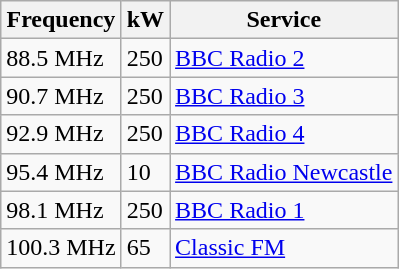<table class="wikitable sortable">
<tr>
<th>Frequency</th>
<th>kW</th>
<th>Service</th>
</tr>
<tr>
<td>88.5 MHz</td>
<td>250</td>
<td><a href='#'>BBC Radio 2</a></td>
</tr>
<tr>
<td>90.7 MHz</td>
<td>250</td>
<td><a href='#'>BBC Radio 3</a></td>
</tr>
<tr>
<td>92.9 MHz</td>
<td>250</td>
<td><a href='#'>BBC Radio 4</a></td>
</tr>
<tr>
<td>95.4 MHz</td>
<td>10</td>
<td><a href='#'>BBC Radio Newcastle</a></td>
</tr>
<tr>
<td>98.1 MHz</td>
<td>250</td>
<td><a href='#'>BBC Radio 1</a></td>
</tr>
<tr>
<td>100.3 MHz</td>
<td>65</td>
<td><a href='#'>Classic FM</a></td>
</tr>
</table>
